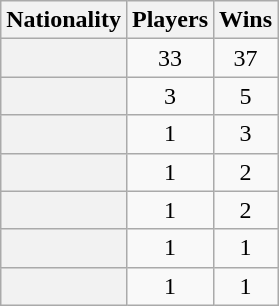<table class="wikitable sortable plainrowheaders" style=text-align:center>
<tr>
<th>Nationality</th>
<th>Players</th>
<th>Wins</th>
</tr>
<tr>
<th scope=row></th>
<td>33</td>
<td>37</td>
</tr>
<tr>
<th scope=row></th>
<td>3</td>
<td>5</td>
</tr>
<tr>
<th scope=row></th>
<td>1</td>
<td>3</td>
</tr>
<tr>
<th scope=row></th>
<td>1</td>
<td>2</td>
</tr>
<tr>
<th scope=row></th>
<td>1</td>
<td>2</td>
</tr>
<tr>
<th scope=row></th>
<td>1</td>
<td>1</td>
</tr>
<tr>
<th scope=row></th>
<td>1</td>
<td>1</td>
</tr>
</table>
